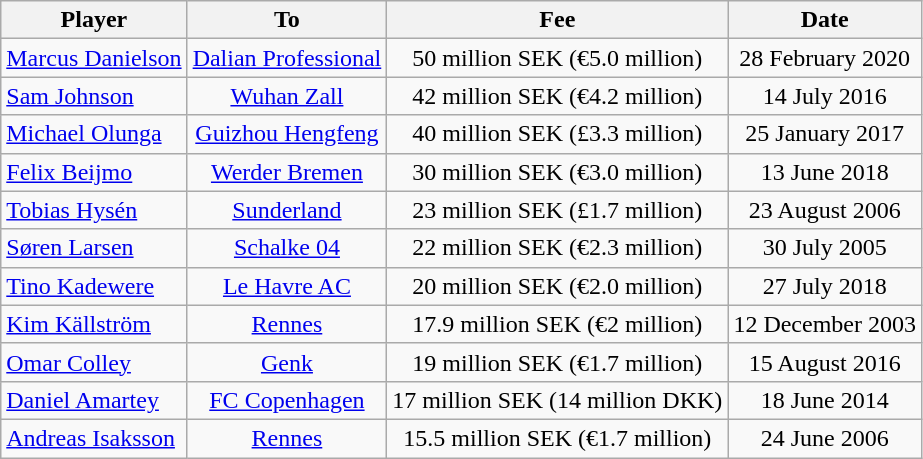<table class="wikitable" style="text-align:center">
<tr>
<th>Player</th>
<th>To</th>
<th>Fee</th>
<th>Date</th>
</tr>
<tr>
<td align=left> <a href='#'>Marcus Danielson</a></td>
<td><a href='#'>Dalian Professional</a></td>
<td>50 million SEK (€5.0 million)</td>
<td>28 February 2020</td>
</tr>
<tr>
<td align=left> <a href='#'>Sam Johnson</a></td>
<td><a href='#'>Wuhan Zall</a></td>
<td>42 million SEK (€4.2 million)</td>
<td>14 July 2016</td>
</tr>
<tr>
<td align=left> <a href='#'>Michael Olunga</a></td>
<td><a href='#'>Guizhou Hengfeng</a></td>
<td>40 million SEK (£3.3 million)</td>
<td>25 January 2017</td>
</tr>
<tr>
<td align=left> <a href='#'>Felix Beijmo</a></td>
<td><a href='#'>Werder Bremen</a></td>
<td>30 million SEK (€3.0 million)</td>
<td>13 June 2018</td>
</tr>
<tr>
<td align=left> <a href='#'>Tobias Hysén</a></td>
<td><a href='#'>Sunderland</a></td>
<td>23 million SEK (£1.7 million)</td>
<td>23 August 2006</td>
</tr>
<tr>
<td align=left> <a href='#'>Søren Larsen</a></td>
<td><a href='#'>Schalke 04</a></td>
<td>22 million SEK (€2.3 million)</td>
<td>30 July 2005</td>
</tr>
<tr>
<td align=left> <a href='#'>Tino Kadewere</a></td>
<td><a href='#'>Le Havre AC</a></td>
<td>20 million SEK (€2.0 million)</td>
<td>27 July 2018</td>
</tr>
<tr>
<td align=left> <a href='#'>Kim Källström</a></td>
<td><a href='#'>Rennes</a></td>
<td>17.9 million SEK (€2 million)</td>
<td>12 December 2003</td>
</tr>
<tr>
<td align=left> <a href='#'>Omar Colley</a></td>
<td><a href='#'>Genk</a></td>
<td>19 million SEK (€1.7 million)</td>
<td>15 August 2016</td>
</tr>
<tr>
<td align=left> <a href='#'>Daniel Amartey</a></td>
<td><a href='#'>FC Copenhagen</a></td>
<td>17 million SEK (14 million DKK)</td>
<td>18 June 2014</td>
</tr>
<tr>
<td align=left> <a href='#'>Andreas Isaksson</a></td>
<td><a href='#'>Rennes</a></td>
<td>15.5 million SEK (€1.7 million)</td>
<td>24 June 2006</td>
</tr>
</table>
